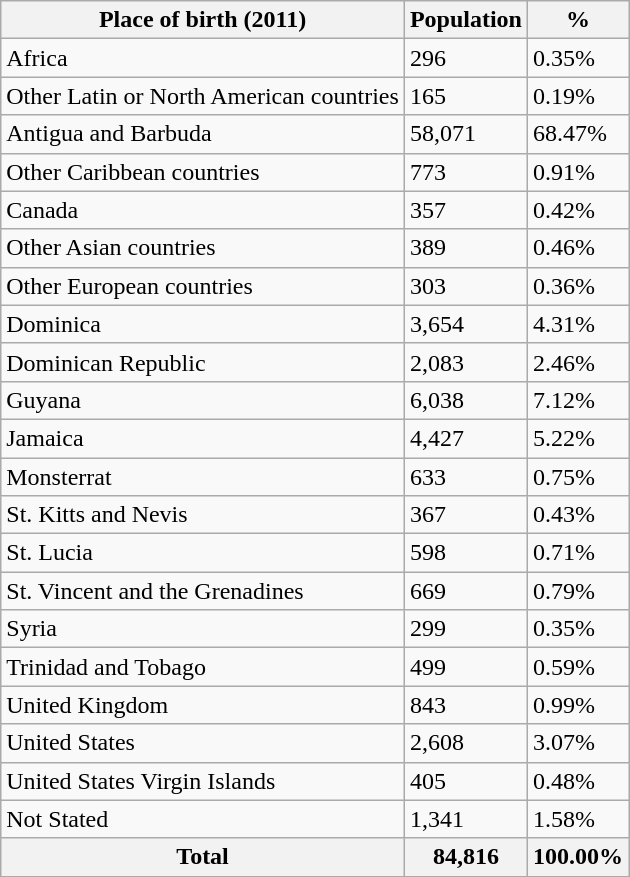<table class="wikitable sortable">
<tr>
<th>Place of birth (2011)</th>
<th>Population</th>
<th>%</th>
</tr>
<tr>
<td>Africa</td>
<td>296</td>
<td>0.35%</td>
</tr>
<tr>
<td>Other Latin or North American countries</td>
<td>165</td>
<td>0.19%</td>
</tr>
<tr>
<td>Antigua and Barbuda</td>
<td>58,071</td>
<td>68.47%</td>
</tr>
<tr>
<td>Other Caribbean countries</td>
<td>773</td>
<td>0.91%</td>
</tr>
<tr>
<td>Canada</td>
<td>357</td>
<td>0.42%</td>
</tr>
<tr>
<td>Other Asian countries</td>
<td>389</td>
<td>0.46%</td>
</tr>
<tr>
<td>Other European countries</td>
<td>303</td>
<td>0.36%</td>
</tr>
<tr>
<td>Dominica</td>
<td>3,654</td>
<td>4.31%</td>
</tr>
<tr>
<td>Dominican Republic</td>
<td>2,083</td>
<td>2.46%</td>
</tr>
<tr>
<td>Guyana</td>
<td>6,038</td>
<td>7.12%</td>
</tr>
<tr>
<td>Jamaica</td>
<td>4,427</td>
<td>5.22%</td>
</tr>
<tr>
<td>Monsterrat</td>
<td>633</td>
<td>0.75%</td>
</tr>
<tr>
<td>St. Kitts and Nevis</td>
<td>367</td>
<td>0.43%</td>
</tr>
<tr>
<td>St. Lucia</td>
<td>598</td>
<td>0.71%</td>
</tr>
<tr>
<td>St. Vincent and the Grenadines</td>
<td>669</td>
<td>0.79%</td>
</tr>
<tr>
<td>Syria</td>
<td>299</td>
<td>0.35%</td>
</tr>
<tr>
<td>Trinidad and Tobago</td>
<td>499</td>
<td>0.59%</td>
</tr>
<tr>
<td>United Kingdom</td>
<td>843</td>
<td>0.99%</td>
</tr>
<tr>
<td>United States</td>
<td>2,608</td>
<td>3.07%</td>
</tr>
<tr>
<td>United States Virgin Islands</td>
<td>405</td>
<td>0.48%</td>
</tr>
<tr>
<td>Not Stated</td>
<td>1,341</td>
<td>1.58%</td>
</tr>
<tr>
<th>Total</th>
<th>84,816</th>
<th>100.00%</th>
</tr>
</table>
